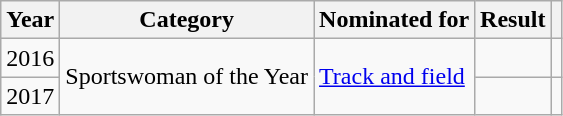<table class="wikitable plainrowheaders">
<tr>
<th scope="col">Year</th>
<th scope="col">Category</th>
<th scope="col">Nominated for</th>
<th scope="col">Result</th>
<th scope="col"></th>
</tr>
<tr>
<td align="center">2016</td>
<td rowspan = "2">Sportswoman of the Year</td>
<td rowspan = "2"><a href='#'>Track and field</a></td>
<td></td>
<td></td>
</tr>
<tr>
<td align="center">2017</td>
<td></td>
<td></td>
</tr>
</table>
